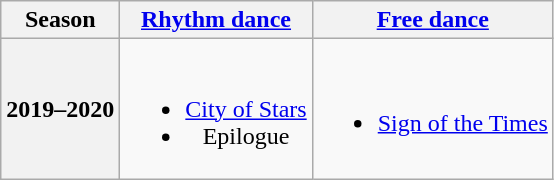<table class=wikitable style=text-align:center>
<tr>
<th>Season</th>
<th><a href='#'>Rhythm dance</a></th>
<th><a href='#'>Free dance</a></th>
</tr>
<tr>
<th>2019–2020 <br> </th>
<td><br><ul><li> <a href='#'>City of Stars</a> <br> </li><li> Epilogue <br> </li></ul></td>
<td><br><ul><li><a href='#'>Sign of the Times</a> <br> </li></ul></td>
</tr>
</table>
